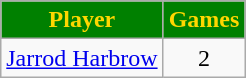<table class="wikitable">
<tr>
<th style="background:green; color:gold" text-align:center;">Player</th>
<th style="background:green; color:gold" text-align:center;">Games</th>
</tr>
<tr>
<td><a href='#'>Jarrod Harbrow</a></td>
<td style="text-align:center;">2</td>
</tr>
</table>
